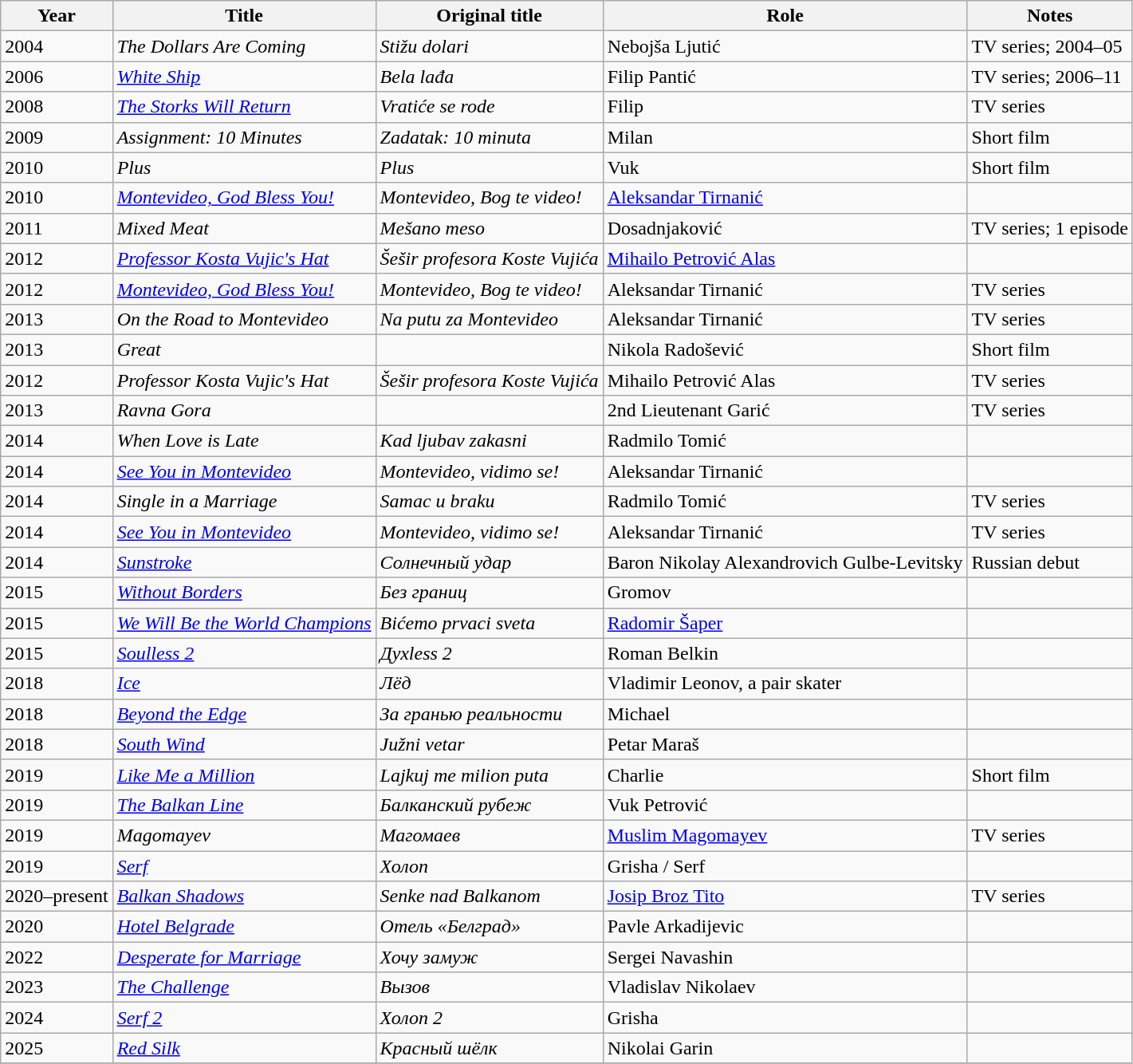<table class="wikitable sortable">
<tr>
<th>Year</th>
<th>Title</th>
<th>Original title</th>
<th>Role</th>
<th>Notes</th>
</tr>
<tr>
<td>2004</td>
<td><em>The Dollars Are Coming</em></td>
<td><em>Stižu dolari</em></td>
<td>Nebojša Ljutić</td>
<td>TV series; 2004–05</td>
</tr>
<tr>
<td>2006</td>
<td><em><a href='#'>White Ship</a></em></td>
<td><em>Bela lađa</em></td>
<td>Filip Pantić</td>
<td>TV series; 2006–11</td>
</tr>
<tr>
<td>2008</td>
<td><em><a href='#'>The Storks Will Return</a></em></td>
<td><em>Vratiće se rode</em></td>
<td>Filip</td>
<td>TV series</td>
</tr>
<tr>
<td>2009</td>
<td><em>Assignment: 10 Minutes</em></td>
<td><em>Zadatak: 10 minuta</em></td>
<td>Milan</td>
<td>Short film</td>
</tr>
<tr>
<td>2010</td>
<td><em>Plus</em></td>
<td><em>Plus</em></td>
<td>Vuk</td>
<td>Short film</td>
</tr>
<tr>
<td>2010</td>
<td><em><a href='#'>Montevideo, God Bless You!</a></em></td>
<td><em>Montevideo, Bog te video!</em></td>
<td><a href='#'>Aleksandar Tirnanić</a></td>
<td></td>
</tr>
<tr>
<td>2011</td>
<td><em>Mixed Meat</em></td>
<td><em>Mešano meso</em></td>
<td>Dosadnjaković</td>
<td>TV series; 1 episode</td>
</tr>
<tr>
<td>2012</td>
<td><em><a href='#'>Professor Kosta Vujic's Hat</a></em></td>
<td><em>Šešir profesora Koste Vujića</em></td>
<td><a href='#'>Mihailo Petrović Alas</a></td>
<td></td>
</tr>
<tr>
<td>2012</td>
<td><em><a href='#'>Montevideo, God Bless You!</a></em></td>
<td><em>Montevideo, Bog te video!</em></td>
<td>Aleksandar Tirnanić</td>
<td>TV series</td>
</tr>
<tr>
<td>2013</td>
<td><em>On the Road to Montevideo</em></td>
<td><em>Na putu za Montevideo</em></td>
<td>Aleksandar Tirnanić</td>
<td>TV series</td>
</tr>
<tr>
<td>2013</td>
<td><em>Great</em></td>
<td></td>
<td>Nikola Radošević</td>
<td>Short film</td>
</tr>
<tr>
<td>2012</td>
<td><em>Professor Kosta Vujic's Hat</em></td>
<td><em>Šešir profesora Koste Vujića</em></td>
<td>Mihailo Petrović Alas</td>
<td>TV series</td>
</tr>
<tr>
<td>2013</td>
<td><em>Ravna Gora</em></td>
<td></td>
<td>2nd Lieutenant Garić</td>
<td>TV series</td>
</tr>
<tr>
<td>2014</td>
<td><em>When Love is Late</em></td>
<td><em>Kad ljubav zakasni</em></td>
<td>Radmilo Tomić</td>
<td></td>
</tr>
<tr>
<td>2014</td>
<td><em><a href='#'>See You in Montevideo</a></em></td>
<td><em>Montevideo, vidimo se!</em></td>
<td>Aleksandar Tirnanić</td>
<td></td>
</tr>
<tr>
<td>2014</td>
<td><em>Single in a Marriage</em></td>
<td><em>Samac u braku</em></td>
<td>Radmilo Tomić</td>
<td>TV series</td>
</tr>
<tr>
<td>2014</td>
<td><em><a href='#'>See You in Montevideo</a></em></td>
<td><em>Montevideo, vidimo se!</em></td>
<td>Aleksandar Tirnanić</td>
<td>TV series</td>
</tr>
<tr>
<td>2014</td>
<td><em><a href='#'>Sunstroke</a></em></td>
<td><em>Солнечный удар</em></td>
<td>Baron Nikolay Alexandrovich Gulbe-Levitsky</td>
<td>Russian debut</td>
</tr>
<tr>
<td>2015</td>
<td><em><a href='#'>Without Borders</a></em></td>
<td><em>Без границ</em></td>
<td>Gromov</td>
<td></td>
</tr>
<tr>
<td>2015</td>
<td><em><a href='#'>We Will Be the World Champions</a></em></td>
<td><em>Bićemo prvaci sveta</em></td>
<td><a href='#'>Radomir Šaper</a></td>
<td></td>
</tr>
<tr>
<td>2015</td>
<td><em><a href='#'>Soulless 2</a></em></td>
<td><em>Духless 2</em></td>
<td>Roman Belkin</td>
<td></td>
</tr>
<tr>
<td>2018</td>
<td><em><a href='#'>Ice</a></em></td>
<td><em>Лёд</em></td>
<td>Vladimir Leonov, a pair skater</td>
<td></td>
</tr>
<tr>
<td>2018</td>
<td><em><a href='#'>Beyond the Edge</a></em></td>
<td><em>За гранью реальности</em></td>
<td>Michael</td>
<td></td>
</tr>
<tr>
<td>2018</td>
<td><em><a href='#'>South Wind</a></em></td>
<td><em>Južni vetar</em></td>
<td>Petar Maraš</td>
<td></td>
</tr>
<tr>
<td>2019</td>
<td><em><a href='#'>Like Me a Million</a></em></td>
<td><em>Lajkuj me milion puta</em></td>
<td>Charlie</td>
<td>Short film</td>
</tr>
<tr>
<td>2019</td>
<td><em><a href='#'>The Balkan Line</a></em></td>
<td><em>Балканский рубеж</em></td>
<td>Vuk Petrović</td>
<td></td>
</tr>
<tr>
<td>2019</td>
<td><em>Magomayev</em></td>
<td><em>Магомаев</em></td>
<td><a href='#'>Muslim Magomayev</a></td>
<td>TV series</td>
</tr>
<tr>
<td>2019</td>
<td><em><a href='#'>Serf</a></em></td>
<td><em>Холоп</em></td>
<td>Grisha / Serf</td>
<td></td>
</tr>
<tr>
<td>2020–present</td>
<td><em><a href='#'>Balkan Shadows</a></em></td>
<td><em>Senke nad Balkanom</em></td>
<td><a href='#'>Josip Broz Tito</a></td>
<td>TV series</td>
</tr>
<tr>
<td>2020</td>
<td><em><a href='#'>Hotel Belgrade</a></em></td>
<td><em>Отель «Белград»</em></td>
<td>Pavle Arkadijevic</td>
<td></td>
</tr>
<tr>
<td>2022</td>
<td><em><a href='#'>Desperate for Marriage</a></em></td>
<td><em>Хочу замуж</em></td>
<td>Sergei Navashin</td>
<td></td>
</tr>
<tr>
<td>2023</td>
<td><em><a href='#'>The Challenge</a></em></td>
<td><em>Вызов</em></td>
<td>Vladislav Nikolaev</td>
<td></td>
</tr>
<tr>
<td>2024</td>
<td><em><a href='#'>Serf 2</a></em></td>
<td><em>Холоп 2</em></td>
<td>Grisha</td>
<td></td>
</tr>
<tr>
<td>2025</td>
<td><em><a href='#'>Red Silk</a></em></td>
<td><em>Красный шёлк</em></td>
<td>Nikolai Garin</td>
<td></td>
</tr>
<tr>
</tr>
</table>
